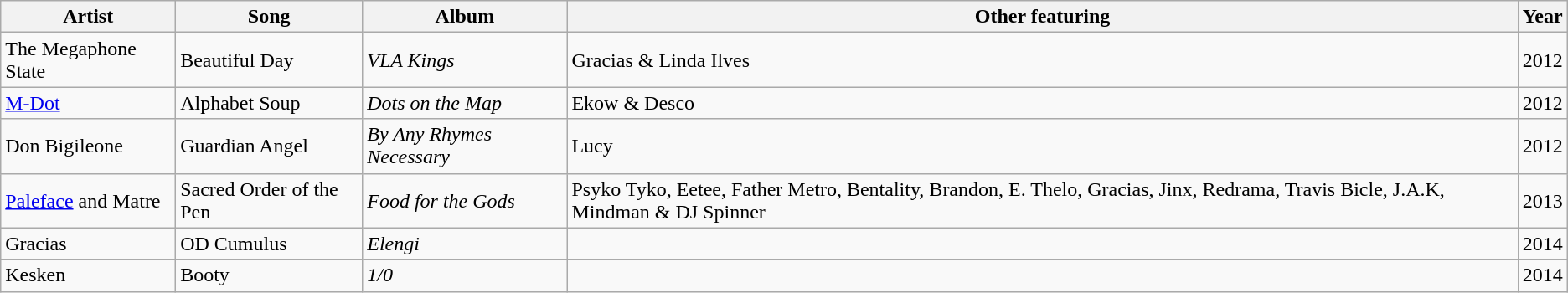<table class="wikitable">
<tr>
<th>Artist</th>
<th>Song</th>
<th>Album</th>
<th>Other featuring</th>
<th>Year</th>
</tr>
<tr>
<td>The Megaphone State</td>
<td>Beautiful Day</td>
<td><em>VLA Kings</em></td>
<td>Gracias & Linda Ilves</td>
<td>2012</td>
</tr>
<tr>
<td><a href='#'>M-Dot</a></td>
<td>Alphabet Soup</td>
<td><em>Dots on the Map</em></td>
<td>Ekow & Desco</td>
<td>2012</td>
</tr>
<tr>
<td>Don Bigileone</td>
<td>Guardian Angel</td>
<td><em>By Any Rhymes Necessary</em></td>
<td>Lucy</td>
<td>2012</td>
</tr>
<tr>
<td><a href='#'>Paleface</a> and Matre</td>
<td>Sacred Order of the Pen</td>
<td><em>Food for the Gods</em></td>
<td>Psyko Tyko, Eetee, Father Metro, Bentality, Brandon, E. Thelo, Gracias, Jinx, Redrama, Travis Bicle, J.A.K, Mindman & DJ Spinner</td>
<td>2013</td>
</tr>
<tr>
<td>Gracias</td>
<td>OD Cumulus</td>
<td><em>Elengi</em></td>
<td></td>
<td>2014</td>
</tr>
<tr>
<td>Kesken</td>
<td>Booty</td>
<td><em>1/0</em></td>
<td></td>
<td>2014</td>
</tr>
</table>
